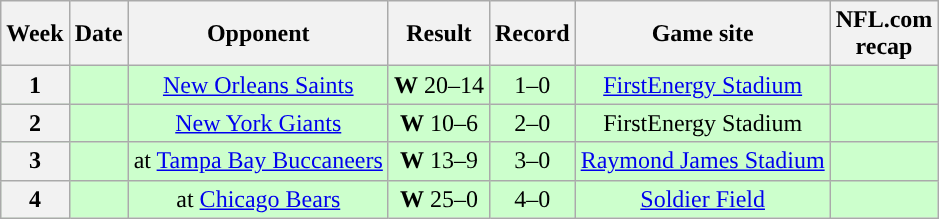<table class="wikitable" style="text-align:center">
<tr>
<th>Week</th>
<th>Date</th>
<th>Opponent</th>
<th>Result</th>
<th>Record</th>
<th>Game site</th>
<th>NFL.com<br>recap</th>
</tr>
<tr style="background:#cfc">
<th>1</th>
<td></td>
<td><a href='#'>New Orleans Saints</a></td>
<td><strong>W</strong> 20–14</td>
<td>1–0</td>
<td><a href='#'>FirstEnergy Stadium</a></td>
<td></td>
</tr>
<tr style="background:#cfc">
<th>2</th>
<td></td>
<td><a href='#'>New York Giants</a></td>
<td><strong>W</strong> 10–6</td>
<td>2–0</td>
<td>FirstEnergy Stadium</td>
<td></td>
</tr>
<tr style="background:#cfc">
<th>3</th>
<td></td>
<td>at <a href='#'>Tampa Bay Buccaneers</a></td>
<td><strong>W</strong> 13–9</td>
<td>3–0</td>
<td><a href='#'>Raymond James Stadium</a></td>
<td></td>
</tr>
<tr style="background:#cfc">
<th>4</th>
<td></td>
<td>at <a href='#'>Chicago Bears</a></td>
<td><strong>W</strong> 25–0</td>
<td>4–0</td>
<td><a href='#'>Soldier Field</a></td>
<td></td>
</tr>
</table>
